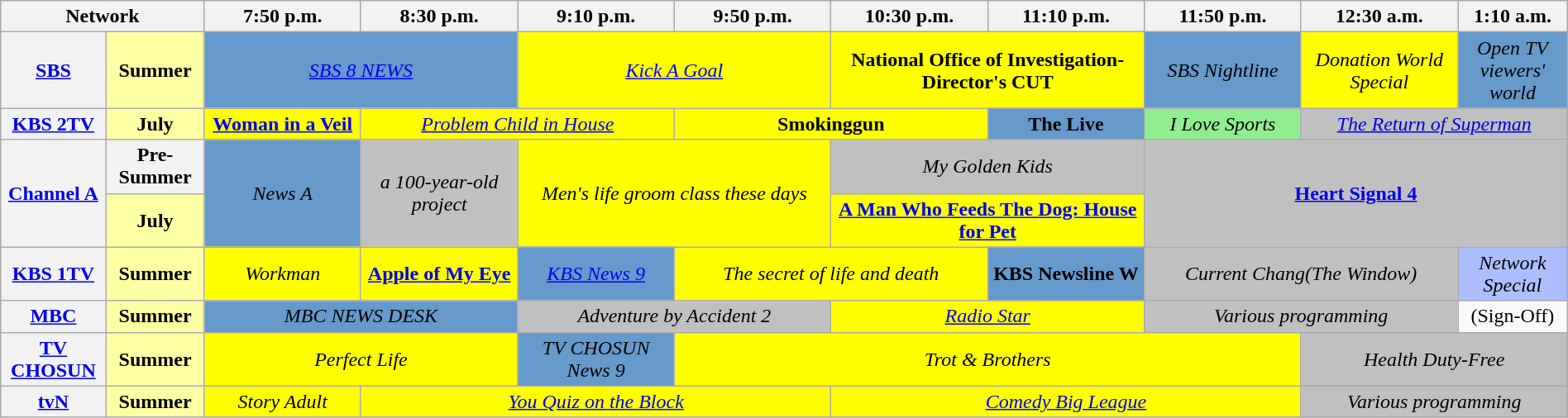<table class="wikitable" style="width:100%;margin-right:0;text-align:center">
<tr>
<th colspan="2" style="width:13%;">Network</th>
<th style="width:10%;">7:50 p.m.</th>
<th style="width:10%;">8:30 p.m.</th>
<th style="width:10%;">9:10 p.m.</th>
<th style="width:10%;">9:50 p.m.</th>
<th style="width:10%;">10:30 p.m.</th>
<th style="width:10%;">11:10 p.m.</th>
<th style="width:10%;">11:50 p.m.</th>
<th style="width:10%;">12:30 a.m.</th>
<th style="width:10%;">1:10 a.m.</th>
</tr>
<tr>
<th rowspan="1"><a href='#'>SBS</a></th>
<th style="background:#FFFFA3;">Summer</th>
<td colspan="2" style="background:#6699CC;"><em><a href='#'>SBS 8 NEWS</a></em></td>
<td colspan="2" style="background:yellow;"><em><a href='#'>Kick A Goal</a></em></td>
<td colspan="2" style="background:yellow;"><strong>National Office of Investigation-Director's CUT</strong></td>
<td style="background:#6699CC;"><em>SBS Nightline</em></td>
<td style="background:yellow;"><em>Donation World Special</em></td>
<td style="background:#6699CC;"><em>Open TV viewers' world</em> </td>
</tr>
<tr>
<th rowspan="1"><a href='#'>KBS 2TV</a></th>
<th style="background:#FFFFA3;">July</th>
<td colspan="1" style="background:yellow;"><strong><a href='#'>Woman in a Veil</a></strong></td>
<td colspan="2" style="background:yellow;"><em><a href='#'>Problem Child in House</a></em></td>
<td colspan="2" style="background:yellow;"><strong>Smokinggun</strong></td>
<td colspan="1" style="background:#6699CC;"><strong>The Live</strong></td>
<td colspan="1" style="background:lightgreen;"><em>I Love Sports</em></td>
<td colspan="2" style="background:#C0C0C0;"><em><a href='#'>The Return of Superman</a></em> </td>
</tr>
<tr>
<th rowspan="2"><a href='#'>Channel A</a></th>
<th>Pre-Summer</th>
<td rowspan="2" style="background:#6699CC;"><em>News A</em> </td>
<td rowspan="2" style="background:#C0C0C0;"><em>a 100-year-old project</em> </td>
<td rowspan="2" colspan="2" style="background:yellow"><em>Men's life groom class these days</em></td>
<td colspan="2" style="background:#C0C0C0;"><em>My Golden Kids</em> </td>
<td rowspan="2" colspan="3" style="background:#C0C0C0;"><strong><a href='#'>Heart Signal 4</a></strong> </td>
</tr>
<tr>
<th style="background:#FFFFA3;">July</th>
<td colspan="2" style="background:yellow;"><strong><a href='#'>A Man Who Feeds The Dog: House for Pet</a></strong></td>
</tr>
<tr>
<th rowspan="1"><a href='#'>KBS 1TV</a></th>
<th style="background:#FFFFA3;">Summer</th>
<td colspan="1" style="background:yellow"><em>Workman</em></td>
<td colspan="1" style="background:yellow"><strong><a href='#'>Apple of My Eye</a></strong></td>
<td style="background:#6699CC"><em><a href='#'>KBS News 9</a></em></td>
<td colspan="2" style="background:yellow"><em>The secret of life and death</em></td>
<td colspan="1" style="background:#6699CC"><strong>KBS Newsline W</strong></td>
<td colspan="2" style="background:#C0C0C0"><em>Current Chang(The Window)</em> </td>
<td style="background:#abbfff"><em>Network Special</em></td>
</tr>
<tr>
<th rowspan="1"><a href='#'>MBC</a></th>
<th style="background:#FFFFA3;">Summer</th>
<td colspan="2" style="background:#6699CC;"><em>MBC NEWS DESK</em> </td>
<td colspan="2" style="background:#C0C0C0"><em>Adventure by Accident 2</em> </td>
<td colspan="2" style="background:yellow"><em><a href='#'>Radio Star</a></em></td>
<td colspan="2" style="background:#C0C0C0"><em>Various programming</em> </td>
<td>(Sign-Off)</td>
</tr>
<tr>
<th rowspan="1"><a href='#'>TV CHOSUN</a></th>
<th style="background:#FFFFA3;">Summer</th>
<td colspan="2" style="background:yellow;"><em>Perfect Life</em></td>
<td colspan="1" style="background:#6699CC;"><em>TV CHOSUN News 9</em></td>
<td colspan="4" style="background:yellow"><em>Trot & Brothers</em></td>
<td colspan="2" style="background:#C0C0C0"><em>Health Duty-Free</em> </td>
</tr>
<tr>
<th rowspan="1"><a href='#'>tvN</a></th>
<th style="background:#FFFFA3;">Summer</th>
<td colspan="1" style="background:yellow;"><em>Story Adult</em> </td>
<td colspan="3" style="background:yellow;"><em><a href='#'>You Quiz on the Block</a></em></td>
<td colspan="3" style="background:yellow;"><em><a href='#'>Comedy Big League</a></em></td>
<td colspan="2" style="background:#C0C0C0"><em>Various programming</em> </td>
</tr>
</table>
